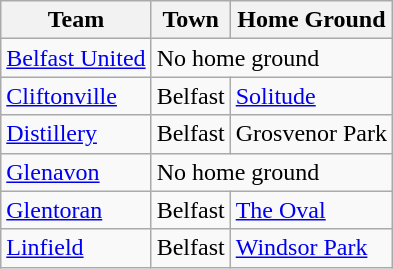<table class="wikitable sortable">
<tr>
<th>Team</th>
<th>Town</th>
<th>Home Ground</th>
</tr>
<tr>
<td><a href='#'>Belfast United</a></td>
<td colspan=2>No home ground</td>
</tr>
<tr>
<td><a href='#'>Cliftonville</a></td>
<td>Belfast</td>
<td><a href='#'>Solitude</a></td>
</tr>
<tr>
<td><a href='#'>Distillery</a></td>
<td>Belfast</td>
<td>Grosvenor Park</td>
</tr>
<tr>
<td><a href='#'>Glenavon</a></td>
<td colspan=2>No home ground</td>
</tr>
<tr>
<td><a href='#'>Glentoran</a></td>
<td>Belfast</td>
<td><a href='#'>The Oval</a></td>
</tr>
<tr>
<td><a href='#'>Linfield</a></td>
<td>Belfast</td>
<td><a href='#'>Windsor Park</a></td>
</tr>
</table>
